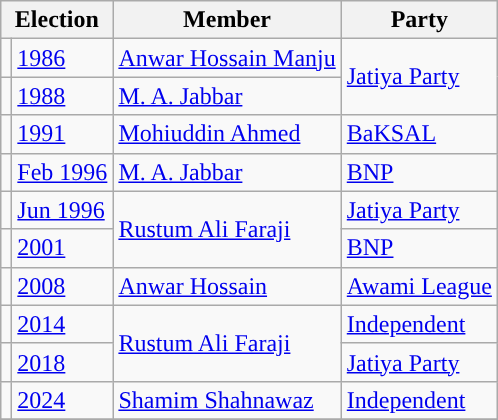<table class="wikitable">
<tr>
<th colspan="2">Election</th>
<th>Member</th>
<th>Party</th>
</tr>
<tr>
<td style="background-color:"></td>
<td><a href='#'>1986</a></td>
<td><a href='#'>Anwar Hossain Manju</a></td>
<td rowspan="2"><a href='#'>Jatiya Party</a></td>
</tr>
<tr>
<td style="background-color:"></td>
<td><a href='#'>1988</a></td>
<td><a href='#'>M. A. Jabbar</a></td>
</tr>
<tr>
<td style="background-color:"></td>
<td><a href='#'>1991</a></td>
<td><a href='#'>Mohiuddin Ahmed</a></td>
<td><a href='#'>BaKSAL</a></td>
</tr>
<tr>
<td style="background-color:"></td>
<td><a href='#'>Feb 1996</a></td>
<td><a href='#'>M. A. Jabbar</a></td>
<td><a href='#'>BNP</a></td>
</tr>
<tr>
<td style="background-color:"></td>
<td><a href='#'>Jun 1996</a></td>
<td rowspan="2"><a href='#'>Rustum Ali Faraji</a></td>
<td><a href='#'>Jatiya Party</a></td>
</tr>
<tr>
<td style="background-color:"></td>
<td><a href='#'>2001</a></td>
<td><a href='#'>BNP</a></td>
</tr>
<tr>
<td style="background-color:"></td>
<td><a href='#'>2008</a></td>
<td><a href='#'>Anwar Hossain</a></td>
<td><a href='#'>Awami League</a></td>
</tr>
<tr>
<td style="background-color:"></td>
<td><a href='#'>2014</a></td>
<td rowspan="2"><a href='#'>Rustum Ali Faraji</a></td>
<td><a href='#'>Independent</a></td>
</tr>
<tr>
<td style="background-color:"></td>
<td><a href='#'>2018</a></td>
<td><a href='#'>Jatiya Party</a></td>
</tr>
<tr>
<td style="background-color:"></td>
<td><a href='#'>2024</a></td>
<td><a href='#'>Shamim Shahnawaz</a></td>
<td><a href='#'>Independent</a></td>
</tr>
<tr>
</tr>
</table>
